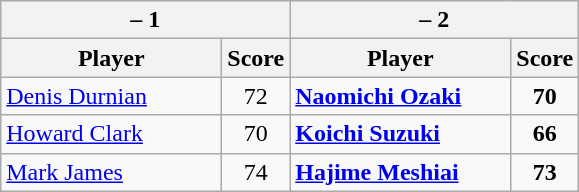<table class=wikitable>
<tr>
<th colspan=2> – 1</th>
<th colspan=2> – 2</th>
</tr>
<tr>
<th width=140>Player</th>
<th>Score</th>
<th width=140>Player</th>
<th>Score</th>
</tr>
<tr>
<td><a href='#'>Denis Durnian</a></td>
<td align=center>72</td>
<td><strong><a href='#'>Naomichi Ozaki</a></strong></td>
<td align=center><strong>70</strong></td>
</tr>
<tr>
<td><a href='#'>Howard Clark</a></td>
<td align=center>70</td>
<td><strong><a href='#'>Koichi Suzuki</a></strong></td>
<td align=center><strong>66</strong></td>
</tr>
<tr>
<td><a href='#'>Mark James</a></td>
<td align=center>74</td>
<td><strong><a href='#'>Hajime Meshiai</a></strong></td>
<td align=center><strong>73</strong></td>
</tr>
</table>
